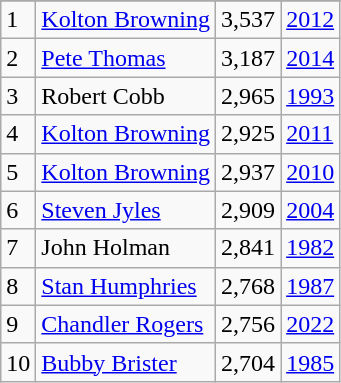<table class="wikitable">
<tr>
</tr>
<tr>
<td>1</td>
<td><a href='#'>Kolton Browning</a></td>
<td><abbr>3,537</abbr></td>
<td><a href='#'>2012</a></td>
</tr>
<tr>
<td>2</td>
<td><a href='#'>Pete Thomas</a></td>
<td><abbr>3,187</abbr></td>
<td><a href='#'>2014</a></td>
</tr>
<tr>
<td>3</td>
<td>Robert Cobb</td>
<td><abbr>2,965</abbr></td>
<td><a href='#'>1993</a></td>
</tr>
<tr>
<td>4</td>
<td><a href='#'>Kolton Browning</a></td>
<td><abbr>2,925</abbr></td>
<td><a href='#'>2011</a></td>
</tr>
<tr>
<td>5</td>
<td><a href='#'>Kolton Browning</a></td>
<td><abbr>2,937</abbr></td>
<td><a href='#'>2010</a></td>
</tr>
<tr>
<td>6</td>
<td><a href='#'>Steven Jyles</a></td>
<td><abbr>2,909</abbr></td>
<td><a href='#'>2004</a></td>
</tr>
<tr>
<td>7</td>
<td>John Holman</td>
<td><abbr>2,841</abbr></td>
<td><a href='#'>1982</a></td>
</tr>
<tr>
<td>8</td>
<td><a href='#'>Stan Humphries</a></td>
<td><abbr>2,768</abbr></td>
<td><a href='#'>1987</a></td>
</tr>
<tr>
<td>9</td>
<td><a href='#'>Chandler Rogers</a></td>
<td><abbr>2,756</abbr></td>
<td><a href='#'>2022</a></td>
</tr>
<tr>
<td>10</td>
<td><a href='#'>Bubby Brister</a></td>
<td><abbr>2,704</abbr></td>
<td><a href='#'>1985</a></td>
</tr>
</table>
